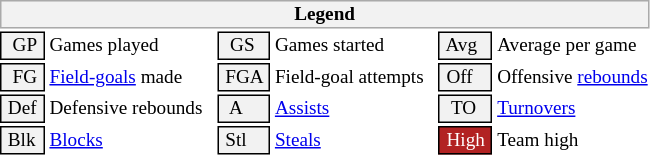<table class="toccolours" style="font-size: 80%; white-space: nowrap;">
<tr>
<th colspan="6" style="background-color: #F2F2F2; border: 1px solid #AAAAAA;">Legend</th>
</tr>
<tr>
<td style="background-color: #F2F2F2; border: 1px solid black;">  GP </td>
<td>Games played</td>
<td style="background-color: #F2F2F2; border: 1px solid black">  GS </td>
<td>Games started</td>
<td style="background-color: #F2F2F2; border: 1px solid black"> Avg </td>
<td>Average per game</td>
</tr>
<tr>
<td style="background-color: #F2F2F2; border: 1px solid black">  FG </td>
<td style="padding-right: 8px"><a href='#'>Field-goals</a> made</td>
<td style="background-color: #F2F2F2; border: 1px solid black"> FGA </td>
<td style="padding-right: 8px">Field-goal attempts</td>
<td style="background-color: #F2F2F2; border: 1px solid black;"> Off </td>
<td>Offensive <a href='#'>rebounds</a></td>
</tr>
<tr>
<td style="background-color: #F2F2F2; border: 1px solid black;"> Def </td>
<td style="padding-right: 8px">Defensive rebounds</td>
<td style="background-color: #F2F2F2; border: 1px solid black">  A </td>
<td style="padding-right: 8px"><a href='#'>Assists</a></td>
<td style="background-color: #F2F2F2; border: 1px solid black">  TO</td>
<td><a href='#'>Turnovers</a></td>
</tr>
<tr>
<td style="background-color: #F2F2F2; border: 1px solid black;"> Blk </td>
<td><a href='#'>Blocks</a></td>
<td style="background-color: #F2F2F2; border: 1px solid black"> Stl </td>
<td><a href='#'>Steals</a></td>
<td style="background:#B22222; color:#ffffff; border: 1px solid black"> High </td>
<td>Team high</td>
</tr>
<tr>
</tr>
</table>
